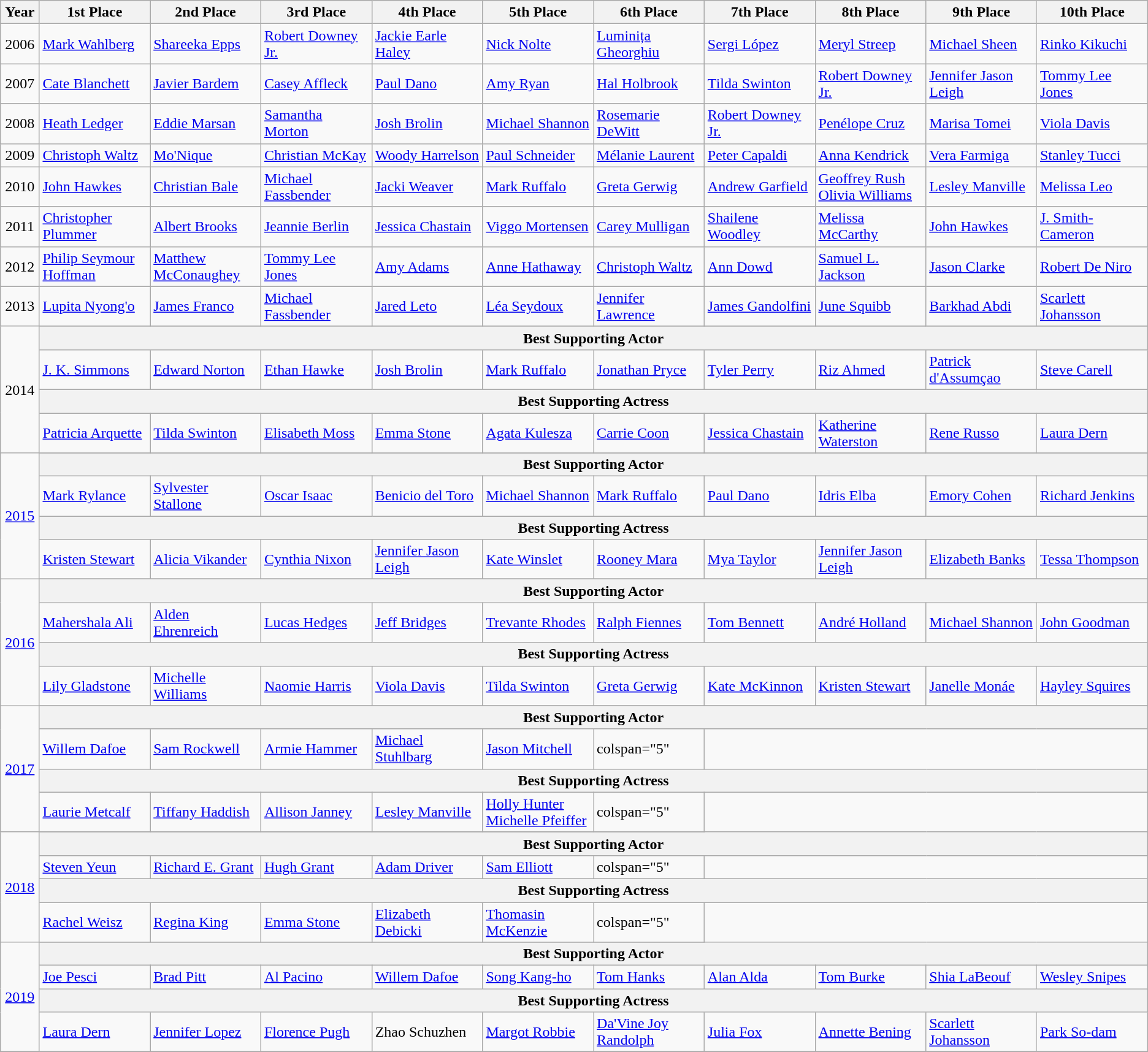<table class="wikitable">
<tr>
<th scope="col" width="3%">Year</th>
<th scope="col" width="9%">1st Place</th>
<th scope="col" width="9%">2nd Place</th>
<th scope="col" width="9%">3rd Place</th>
<th scope="col" width="9%">4th Place</th>
<th scope="col" width="9%">5th Place</th>
<th scope="col" width="9%">6th Place</th>
<th scope="col" width="9%">7th Place</th>
<th scope="col" width="9%">8th Place</th>
<th scope="col" width="9%">9th Place</th>
<th scope="col" width="9%">10th Place</th>
</tr>
<tr>
<td align="center">2006</td>
<td><a href='#'>Mark Wahlberg</a><br></td>
<td><a href='#'>Shareeka Epps</a><br></td>
<td><a href='#'>Robert Downey Jr.</a><br></td>
<td><a href='#'>Jackie Earle Haley</a><br></td>
<td><a href='#'>Nick Nolte</a><br></td>
<td><a href='#'>Luminița Gheorghiu</a><br></td>
<td><a href='#'>Sergi López</a><br></td>
<td><a href='#'>Meryl Streep</a><br></td>
<td><a href='#'>Michael Sheen</a><br></td>
<td><a href='#'>Rinko Kikuchi</a><br></td>
</tr>
<tr>
<td align="center">2007</td>
<td><a href='#'>Cate Blanchett</a><br></td>
<td><a href='#'>Javier Bardem</a><br></td>
<td><a href='#'>Casey Affleck</a><br></td>
<td><a href='#'>Paul Dano</a><br></td>
<td><a href='#'>Amy Ryan</a><br></td>
<td><a href='#'>Hal Holbrook</a><br></td>
<td><a href='#'>Tilda Swinton</a><br></td>
<td><a href='#'>Robert Downey Jr.</a><br></td>
<td><a href='#'>Jennifer Jason Leigh</a><br></td>
<td><a href='#'>Tommy Lee Jones</a><br></td>
</tr>
<tr>
<td align="center">2008</td>
<td><a href='#'>Heath Ledger</a><br></td>
<td><a href='#'>Eddie Marsan</a><br></td>
<td><a href='#'>Samantha Morton</a><br></td>
<td><a href='#'>Josh Brolin</a><br></td>
<td><a href='#'>Michael Shannon</a><br></td>
<td><a href='#'>Rosemarie DeWitt</a><br></td>
<td><a href='#'>Robert Downey Jr.</a><br></td>
<td><a href='#'>Penélope Cruz</a><br></td>
<td><a href='#'>Marisa Tomei</a><br></td>
<td><a href='#'>Viola Davis</a><br></td>
</tr>
<tr>
<td align="center">2009</td>
<td><a href='#'>Christoph Waltz</a><br></td>
<td><a href='#'>Mo'Nique</a><br></td>
<td><a href='#'>Christian McKay</a><br></td>
<td><a href='#'>Woody Harrelson</a><br></td>
<td><a href='#'>Paul Schneider</a><br></td>
<td><a href='#'>Mélanie Laurent</a><br></td>
<td><a href='#'>Peter Capaldi</a><br></td>
<td><a href='#'>Anna Kendrick</a><br></td>
<td><a href='#'>Vera Farmiga</a><br></td>
<td><a href='#'>Stanley Tucci</a><br></td>
</tr>
<tr>
<td align="center">2010</td>
<td><a href='#'>John Hawkes</a><br></td>
<td><a href='#'>Christian Bale</a><br></td>
<td><a href='#'>Michael Fassbender</a><br></td>
<td><a href='#'>Jacki Weaver</a><br></td>
<td><a href='#'>Mark Ruffalo</a><br></td>
<td><a href='#'>Greta Gerwig</a><br></td>
<td><a href='#'>Andrew Garfield</a><br></td>
<td><a href='#'>Geoffrey Rush</a> <br><a href='#'>Olivia Williams</a> </td>
<td><a href='#'>Lesley Manville</a><br></td>
<td><a href='#'>Melissa Leo</a><br></td>
</tr>
<tr>
<td align="center">2011</td>
<td><a href='#'>Christopher Plummer</a><br></td>
<td><a href='#'>Albert Brooks</a><br></td>
<td><a href='#'>Jeannie Berlin</a><br></td>
<td><a href='#'>Jessica Chastain</a><br></td>
<td><a href='#'>Viggo Mortensen</a><br></td>
<td><a href='#'>Carey Mulligan</a><br></td>
<td><a href='#'>Shailene Woodley</a><br></td>
<td><a href='#'>Melissa McCarthy</a><br></td>
<td><a href='#'>John Hawkes</a><br></td>
<td><a href='#'>J. Smith-Cameron</a><br></td>
</tr>
<tr>
<td align="center">2012</td>
<td><a href='#'>Philip Seymour Hoffman</a><br></td>
<td><a href='#'>Matthew McConaughey</a><br></td>
<td><a href='#'>Tommy Lee Jones</a><br></td>
<td><a href='#'>Amy Adams</a><br></td>
<td><a href='#'>Anne Hathaway</a><br></td>
<td><a href='#'>Christoph Waltz</a><br></td>
<td><a href='#'>Ann Dowd</a><br></td>
<td><a href='#'>Samuel L. Jackson</a><br></td>
<td><a href='#'>Jason Clarke</a><br></td>
<td><a href='#'>Robert De Niro</a><br></td>
</tr>
<tr>
<td align="center">2013</td>
<td><a href='#'>Lupita Nyong'o</a><br></td>
<td><a href='#'>James Franco</a><br></td>
<td><a href='#'>Michael Fassbender</a><br></td>
<td><a href='#'>Jared Leto</a><br></td>
<td><a href='#'>Léa Seydoux</a><br></td>
<td><a href='#'>Jennifer Lawrence</a><br></td>
<td><a href='#'>James Gandolfini</a><br></td>
<td><a href='#'>June Squibb</a><br></td>
<td><a href='#'>Barkhad Abdi</a><br></td>
<td><a href='#'>Scarlett Johansson</a><br></td>
</tr>
<tr>
<td align="center" rowspan="5">2014</td>
</tr>
<tr>
<th colspan="10" align="center">Best Supporting Actor</th>
</tr>
<tr>
<td><a href='#'>J. K. Simmons</a><br></td>
<td><a href='#'>Edward Norton</a><br></td>
<td><a href='#'>Ethan Hawke</a><br></td>
<td><a href='#'>Josh Brolin</a><br></td>
<td><a href='#'>Mark Ruffalo</a><br></td>
<td><a href='#'>Jonathan Pryce</a><br></td>
<td><a href='#'>Tyler Perry</a><br></td>
<td><a href='#'>Riz Ahmed</a><br></td>
<td><a href='#'>Patrick d'Assumçao</a><br></td>
<td><a href='#'>Steve Carell</a><br></td>
</tr>
<tr>
<th colspan="10" align="center">Best Supporting Actress</th>
</tr>
<tr>
<td><a href='#'>Patricia Arquette</a><br></td>
<td><a href='#'>Tilda Swinton</a><br></td>
<td><a href='#'>Elisabeth Moss</a><br></td>
<td><a href='#'>Emma Stone</a><br></td>
<td><a href='#'>Agata Kulesza</a><br></td>
<td><a href='#'>Carrie Coon</a><br></td>
<td><a href='#'>Jessica Chastain</a><br></td>
<td><a href='#'>Katherine Waterston</a><br></td>
<td><a href='#'>Rene Russo</a><br></td>
<td><a href='#'>Laura Dern</a><br></td>
</tr>
<tr>
<td align="center" rowspan="5"><a href='#'>2015</a></td>
</tr>
<tr>
<th colspan="10" align="center">Best Supporting Actor</th>
</tr>
<tr>
<td><a href='#'>Mark Rylance</a><br></td>
<td><a href='#'>Sylvester Stallone</a><br></td>
<td><a href='#'>Oscar Isaac</a><br></td>
<td><a href='#'>Benicio del Toro</a><br></td>
<td><a href='#'>Michael Shannon</a><br></td>
<td><a href='#'>Mark Ruffalo</a><br></td>
<td><a href='#'>Paul Dano</a><br></td>
<td><a href='#'>Idris Elba</a><br></td>
<td><a href='#'>Emory Cohen</a><br></td>
<td><a href='#'>Richard Jenkins</a><br></td>
</tr>
<tr>
<th colspan="10" align="center">Best Supporting Actress</th>
</tr>
<tr>
<td><a href='#'>Kristen Stewart</a><br></td>
<td><a href='#'>Alicia Vikander</a><br></td>
<td><a href='#'>Cynthia Nixon</a><br></td>
<td><a href='#'>Jennifer Jason Leigh</a><br></td>
<td><a href='#'>Kate Winslet</a><br></td>
<td><a href='#'>Rooney Mara</a><br></td>
<td><a href='#'>Mya Taylor</a><br></td>
<td><a href='#'>Jennifer Jason Leigh</a><br></td>
<td><a href='#'>Elizabeth Banks</a><br></td>
<td><a href='#'>Tessa Thompson</a><br></td>
</tr>
<tr>
<td align="center" rowspan="5"><a href='#'>2016</a></td>
</tr>
<tr>
<th colspan="10" align="center">Best Supporting Actor</th>
</tr>
<tr>
<td><a href='#'>Mahershala Ali</a><br></td>
<td><a href='#'>Alden Ehrenreich</a><br></td>
<td><a href='#'>Lucas Hedges</a><br></td>
<td><a href='#'>Jeff Bridges</a><br></td>
<td><a href='#'>Trevante Rhodes</a><br></td>
<td><a href='#'>Ralph Fiennes</a><br></td>
<td><a href='#'>Tom Bennett</a><br></td>
<td><a href='#'>André Holland</a><br></td>
<td><a href='#'>Michael Shannon</a><br></td>
<td><a href='#'>John Goodman</a><br></td>
</tr>
<tr>
<th colspan="10" align="center">Best Supporting Actress</th>
</tr>
<tr>
<td><a href='#'>Lily Gladstone</a><br></td>
<td><a href='#'>Michelle Williams</a><br></td>
<td><a href='#'>Naomie Harris</a><br></td>
<td><a href='#'>Viola Davis</a><br></td>
<td><a href='#'>Tilda Swinton</a><br></td>
<td><a href='#'>Greta Gerwig</a><br></td>
<td><a href='#'>Kate McKinnon</a><br></td>
<td><a href='#'>Kristen Stewart</a><br></td>
<td><a href='#'>Janelle Monáe</a><br></td>
<td><a href='#'>Hayley Squires</a><br></td>
</tr>
<tr>
<td align="center" rowspan="5"><a href='#'>2017</a></td>
</tr>
<tr>
<th colspan="10" align="center">Best Supporting Actor</th>
</tr>
<tr>
<td><a href='#'>Willem Dafoe</a><br></td>
<td><a href='#'>Sam Rockwell</a><br></td>
<td><a href='#'>Armie Hammer</a><br></td>
<td><a href='#'>Michael Stuhlbarg</a><br></td>
<td><a href='#'>Jason Mitchell</a><br></td>
<td>colspan="5" </td>
</tr>
<tr>
<th colspan="10" align="center">Best Supporting Actress</th>
</tr>
<tr>
<td><a href='#'>Laurie Metcalf</a><br></td>
<td><a href='#'>Tiffany Haddish</a><br></td>
<td><a href='#'>Allison Janney</a><br></td>
<td><a href='#'>Lesley Manville</a><br></td>
<td><a href='#'>Holly Hunter</a> <br><a href='#'>Michelle Pfeiffer</a> </td>
<td>colspan="5" </td>
</tr>
<tr>
<td align="center" rowspan="5"><a href='#'>2018</a></td>
</tr>
<tr>
<th colspan="10" align="center">Best Supporting Actor</th>
</tr>
<tr>
<td><a href='#'>Steven Yeun</a><br></td>
<td><a href='#'>Richard E. Grant</a><br></td>
<td><a href='#'>Hugh Grant</a><br></td>
<td><a href='#'>Adam Driver</a><br></td>
<td><a href='#'>Sam Elliott</a><br></td>
<td>colspan="5" </td>
</tr>
<tr>
<th colspan="10" align="center">Best Supporting Actress</th>
</tr>
<tr>
<td><a href='#'>Rachel Weisz</a><br></td>
<td><a href='#'>Regina King</a><br></td>
<td><a href='#'>Emma Stone</a><br></td>
<td><a href='#'>Elizabeth Debicki</a><br></td>
<td><a href='#'>Thomasin McKenzie</a><br></td>
<td>colspan="5" </td>
</tr>
<tr>
<td align="center" rowspan="5"><a href='#'>2019</a></td>
</tr>
<tr>
<th colspan="10" align="center">Best Supporting Actor</th>
</tr>
<tr>
<td><a href='#'>Joe Pesci</a><br></td>
<td><a href='#'>Brad Pitt</a><br></td>
<td><a href='#'>Al Pacino</a><br></td>
<td><a href='#'>Willem Dafoe</a><br></td>
<td><a href='#'>Song Kang-ho</a><br></td>
<td><a href='#'>Tom Hanks</a><br></td>
<td><a href='#'>Alan Alda</a><br></td>
<td><a href='#'>Tom Burke</a><br></td>
<td><a href='#'>Shia LaBeouf</a><br></td>
<td><a href='#'>Wesley Snipes</a><br></td>
</tr>
<tr>
<th colspan="10" align="center">Best Supporting Actress</th>
</tr>
<tr>
<td><a href='#'>Laura Dern</a><br></td>
<td><a href='#'>Jennifer Lopez</a><br></td>
<td><a href='#'>Florence Pugh</a><br></td>
<td>Zhao Schuzhen<br></td>
<td><a href='#'>Margot Robbie</a><br></td>
<td><a href='#'>Da'Vine Joy Randolph</a><br></td>
<td><a href='#'>Julia Fox</a><br></td>
<td><a href='#'>Annette Bening</a><br></td>
<td><a href='#'>Scarlett Johansson</a><br></td>
<td><a href='#'>Park So-dam</a><br></td>
</tr>
<tr>
</tr>
</table>
